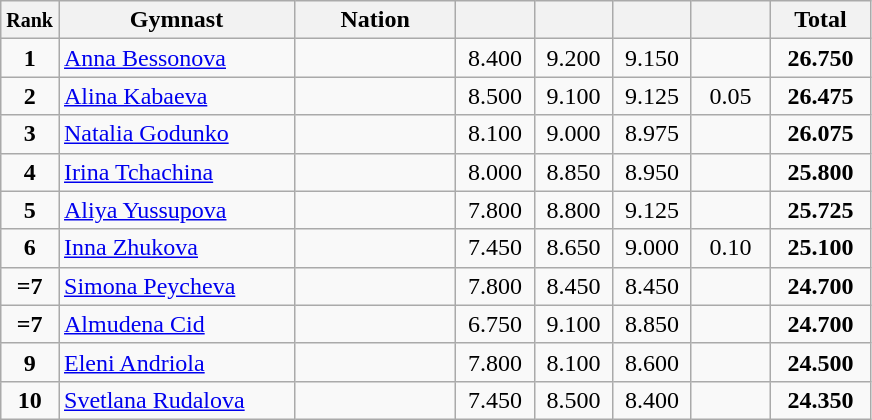<table class="wikitable sortable" style="text-align:center;">
<tr>
<th scope="col" style="width:15px;"><small>Rank</small></th>
<th scope="col" style="width:150px;">Gymnast</th>
<th scope="col" style="width:100px;">Nation</th>
<th scope="col" style="width:45px;"><small></small></th>
<th scope="col" style="width:45px;"><small></small></th>
<th scope="col" style="width:45px;"><small></small></th>
<th scope="col" style="width:45px;"><small></small></th>
<th scope="col" style="width:60px;">Total</th>
</tr>
<tr>
<td scope=row style="text-align:center"><strong>1</strong></td>
<td align=left><a href='#'>Anna Bessonova</a></td>
<td style="text-align:left;"><small></small></td>
<td>8.400</td>
<td>9.200</td>
<td>9.150</td>
<td></td>
<td><strong>26.750</strong></td>
</tr>
<tr>
<td scope=row style="text-align:center"><strong>2</strong></td>
<td align=left><a href='#'>Alina Kabaeva</a></td>
<td style="text-align:left;"><small></small></td>
<td>8.500</td>
<td>9.100</td>
<td>9.125</td>
<td>0.05</td>
<td><strong>26.475</strong></td>
</tr>
<tr>
<td scope=row style="text-align:center"><strong>3</strong></td>
<td align=left><a href='#'>Natalia Godunko</a></td>
<td style="text-align:left;"><small></small></td>
<td>8.100</td>
<td>9.000</td>
<td>8.975</td>
<td></td>
<td><strong>26.075</strong></td>
</tr>
<tr>
<td scope=row style="text-align:center"><strong>4</strong></td>
<td align=left><a href='#'>Irina Tchachina</a></td>
<td style="text-align:left;"><small></small></td>
<td>8.000</td>
<td>8.850</td>
<td>8.950</td>
<td></td>
<td><strong>25.800</strong></td>
</tr>
<tr>
<td scope=row style="text-align:center"><strong>5</strong></td>
<td align=left><a href='#'>Aliya Yussupova</a></td>
<td style="text-align:left;"><small></small></td>
<td>7.800</td>
<td>8.800</td>
<td>9.125</td>
<td></td>
<td><strong>25.725</strong></td>
</tr>
<tr>
<td scope=row style="text-align:center"><strong>6</strong></td>
<td align=left><a href='#'>Inna Zhukova</a></td>
<td style="text-align:left;"><small></small></td>
<td>7.450</td>
<td>8.650</td>
<td>9.000</td>
<td>0.10</td>
<td><strong>25.100</strong></td>
</tr>
<tr>
<td scope=row style="text-align:center"><strong>=7</strong></td>
<td align=left><a href='#'>Simona Peycheva</a></td>
<td style="text-align:left;"><small></small></td>
<td>7.800</td>
<td>8.450</td>
<td>8.450</td>
<td></td>
<td><strong>24.700</strong></td>
</tr>
<tr>
<td scope=row style="text-align:center"><strong>=7</strong></td>
<td align=left><a href='#'>Almudena Cid</a></td>
<td style="text-align:left;"><small></small></td>
<td>6.750</td>
<td>9.100</td>
<td>8.850</td>
<td></td>
<td><strong>24.700</strong></td>
</tr>
<tr>
<td scope=row style="text-align:center"><strong>9</strong></td>
<td align=left><a href='#'>Eleni Andriola</a></td>
<td style="text-align:left;"><small></small></td>
<td>7.800</td>
<td>8.100</td>
<td>8.600</td>
<td></td>
<td><strong>24.500</strong></td>
</tr>
<tr>
<td scope=row style="text-align:center"><strong>10</strong></td>
<td align=left><a href='#'>Svetlana Rudalova</a></td>
<td style="text-align:left;"><small></small></td>
<td>7.450</td>
<td>8.500</td>
<td>8.400</td>
<td></td>
<td><strong>24.350</strong></td>
</tr>
</table>
